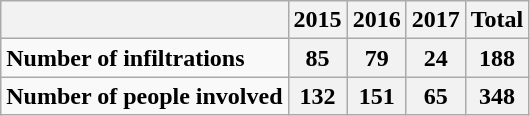<table class="wikitable centre sortable">
<tr>
<th></th>
<th>2015</th>
<th>2016</th>
<th>2017</th>
<th>Total</th>
</tr>
<tr>
<td style="text-align:left;"><strong>Number of infiltrations</strong></td>
<th>85</th>
<th>79</th>
<th>24</th>
<th>188</th>
</tr>
<tr>
<td style="text-align:left;"><strong>Number of people involved</strong></td>
<th>132</th>
<th>151</th>
<th>65</th>
<th>348</th>
</tr>
</table>
